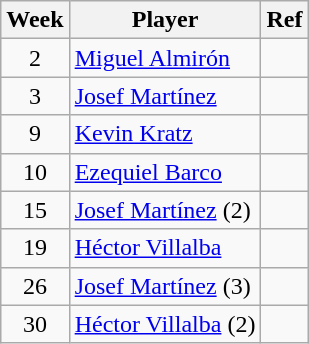<table class="wikitable">
<tr>
<th>Week</th>
<th>Player</th>
<th>Ref</th>
</tr>
<tr>
<td style="text-align: center;">2</td>
<td> <a href='#'>Miguel Almirón</a></td>
<td style="text-align: center;"></td>
</tr>
<tr>
<td style="text-align: center;">3</td>
<td> <a href='#'>Josef Martínez</a></td>
<td style="text-align: center;"></td>
</tr>
<tr>
<td style="text-align: center;">9</td>
<td> <a href='#'>Kevin Kratz</a></td>
<td style="text-align: center;"></td>
</tr>
<tr>
<td style="text-align: center;">10</td>
<td> <a href='#'>Ezequiel Barco</a></td>
<td style="text-align: center;"></td>
</tr>
<tr>
<td style="text-align: center;">15</td>
<td> <a href='#'>Josef Martínez</a> (2)</td>
<td style="text-align: center;"></td>
</tr>
<tr>
<td style="text-align: center;">19</td>
<td> <a href='#'>Héctor Villalba</a></td>
<td style="text-align: center;"></td>
</tr>
<tr>
<td style="text-align: center;">26</td>
<td> <a href='#'>Josef Martínez</a> (3)</td>
<td style="text-align: center;"></td>
</tr>
<tr>
<td style="text-align: center;">30</td>
<td> <a href='#'>Héctor Villalba</a> (2)</td>
<td style="text-align: center;"></td>
</tr>
</table>
